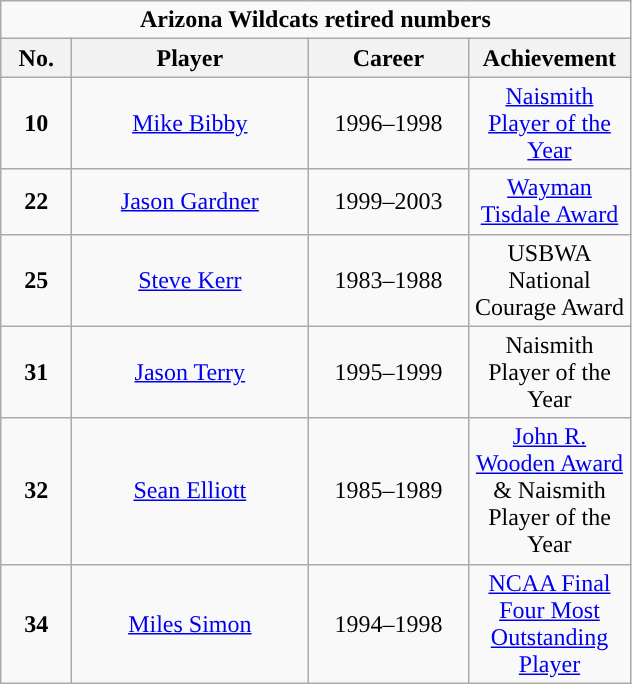<table class="wikitable sortable" style="text-align:center">
<tr>
<td colspan="5"><strong>Arizona Wildcats retired numbers</strong></td>
</tr>
<tr>
<th width=40px>No.</th>
<th width=150px>Player</th>
<th width=100px>Career</th>
<th width=100px>Achievement</th>
</tr>
<tr>
<td><strong>10</strong></td>
<td><a href='#'>Mike Bibby</a></td>
<td>1996–1998</td>
<td><a href='#'>Naismith Player of the Year</a></td>
</tr>
<tr>
<td><strong>22</strong></td>
<td><a href='#'>Jason Gardner</a></td>
<td>1999–2003</td>
<td><a href='#'>Wayman Tisdale Award</a></td>
</tr>
<tr>
<td><strong>25</strong></td>
<td><a href='#'>Steve Kerr</a></td>
<td>1983–1988</td>
<td>USBWA National Courage Award</td>
</tr>
<tr>
<td><strong>31</strong></td>
<td><a href='#'>Jason Terry</a></td>
<td>1995–1999</td>
<td>Naismith Player of the Year</td>
</tr>
<tr>
<td><strong>32</strong></td>
<td><a href='#'>Sean Elliott</a></td>
<td>1985–1989</td>
<td><a href='#'>John R. Wooden Award</a> & Naismith Player of the Year</td>
</tr>
<tr>
<td><strong>34</strong></td>
<td><a href='#'>Miles Simon</a></td>
<td>1994–1998</td>
<td><a href='#'>NCAA Final Four Most Outstanding Player</a></td>
</tr>
</table>
